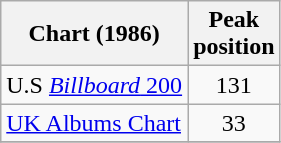<table class="wikitable sortable">
<tr>
<th>Chart (1986)</th>
<th>Peak<br>position</th>
</tr>
<tr>
<td>U.S <a href='#'><em>Billboard</em> 200</a></td>
<td align="center">131</td>
</tr>
<tr>
<td><a href='#'>UK Albums Chart</a></td>
<td align="center">33</td>
</tr>
<tr>
</tr>
</table>
